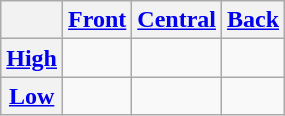<table class="wikitable" style="text-align: center;">
<tr>
<th></th>
<th><a href='#'>Front</a></th>
<th><a href='#'>Central</a></th>
<th><a href='#'>Back</a></th>
</tr>
<tr>
<th><a href='#'>High</a></th>
<td> </td>
<td></td>
<td> </td>
</tr>
<tr>
<th><a href='#'>Low</a></th>
<td></td>
<td> </td>
<td></td>
</tr>
</table>
